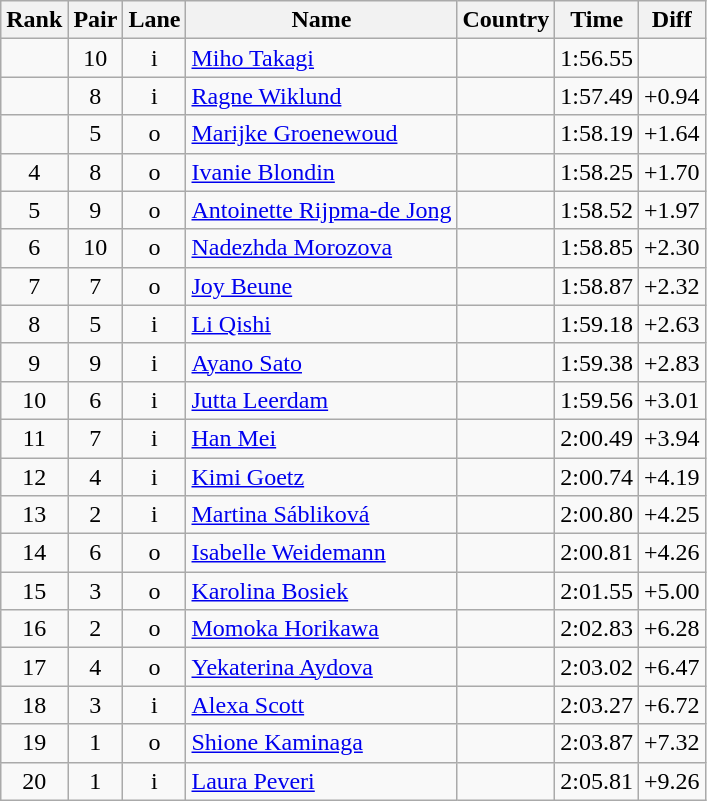<table class="wikitable sortable" style="text-align:center">
<tr>
<th>Rank</th>
<th>Pair</th>
<th>Lane</th>
<th>Name</th>
<th>Country</th>
<th>Time</th>
<th>Diff</th>
</tr>
<tr>
<td></td>
<td>10</td>
<td>i</td>
<td align=left><a href='#'>Miho Takagi</a></td>
<td align=left></td>
<td>1:56.55</td>
<td></td>
</tr>
<tr>
<td></td>
<td>8</td>
<td>i</td>
<td align=left><a href='#'>Ragne Wiklund</a></td>
<td align=left></td>
<td>1:57.49</td>
<td>+0.94</td>
</tr>
<tr>
<td></td>
<td>5</td>
<td>o</td>
<td align=left><a href='#'>Marijke Groenewoud</a></td>
<td align=left></td>
<td>1:58.19</td>
<td>+1.64</td>
</tr>
<tr>
<td>4</td>
<td>8</td>
<td>o</td>
<td align=left><a href='#'>Ivanie Blondin</a></td>
<td align=left></td>
<td>1:58.25</td>
<td>+1.70</td>
</tr>
<tr>
<td>5</td>
<td>9</td>
<td>o</td>
<td align=left><a href='#'>Antoinette Rijpma-de Jong</a></td>
<td align=left></td>
<td>1:58.52</td>
<td>+1.97</td>
</tr>
<tr>
<td>6</td>
<td>10</td>
<td>o</td>
<td align=left><a href='#'>Nadezhda Morozova</a></td>
<td align=left></td>
<td>1:58.85</td>
<td>+2.30</td>
</tr>
<tr>
<td>7</td>
<td>7</td>
<td>o</td>
<td align=left><a href='#'>Joy Beune</a></td>
<td align=left></td>
<td>1:58.87</td>
<td>+2.32</td>
</tr>
<tr>
<td>8</td>
<td>5</td>
<td>i</td>
<td align=left><a href='#'>Li Qishi</a></td>
<td align=left></td>
<td>1:59.18</td>
<td>+2.63</td>
</tr>
<tr>
<td>9</td>
<td>9</td>
<td>i</td>
<td align=left><a href='#'>Ayano Sato</a></td>
<td align=left></td>
<td>1:59.38</td>
<td>+2.83</td>
</tr>
<tr>
<td>10</td>
<td>6</td>
<td>i</td>
<td align=left><a href='#'>Jutta Leerdam</a></td>
<td align=left></td>
<td>1:59.56</td>
<td>+3.01</td>
</tr>
<tr>
<td>11</td>
<td>7</td>
<td>i</td>
<td align=left><a href='#'>Han Mei</a></td>
<td align=left></td>
<td>2:00.49</td>
<td>+3.94</td>
</tr>
<tr>
<td>12</td>
<td>4</td>
<td>i</td>
<td align=left><a href='#'>Kimi Goetz</a></td>
<td align=left></td>
<td>2:00.74</td>
<td>+4.19</td>
</tr>
<tr>
<td>13</td>
<td>2</td>
<td>i</td>
<td align=left><a href='#'>Martina Sábliková</a></td>
<td align=left></td>
<td>2:00.80</td>
<td>+4.25</td>
</tr>
<tr>
<td>14</td>
<td>6</td>
<td>o</td>
<td align=left><a href='#'>Isabelle Weidemann</a></td>
<td align=left></td>
<td>2:00.81</td>
<td>+4.26</td>
</tr>
<tr>
<td>15</td>
<td>3</td>
<td>o</td>
<td align=left><a href='#'>Karolina Bosiek</a></td>
<td align=left></td>
<td>2:01.55</td>
<td>+5.00</td>
</tr>
<tr>
<td>16</td>
<td>2</td>
<td>o</td>
<td align=left><a href='#'>Momoka Horikawa</a></td>
<td align=left></td>
<td>2:02.83</td>
<td>+6.28</td>
</tr>
<tr>
<td>17</td>
<td>4</td>
<td>o</td>
<td align=left><a href='#'>Yekaterina Aydova</a></td>
<td align=left></td>
<td>2:03.02</td>
<td>+6.47</td>
</tr>
<tr>
<td>18</td>
<td>3</td>
<td>i</td>
<td align=left><a href='#'>Alexa Scott</a></td>
<td align=left></td>
<td>2:03.27</td>
<td>+6.72</td>
</tr>
<tr>
<td>19</td>
<td>1</td>
<td>o</td>
<td align=left><a href='#'>Shione Kaminaga</a></td>
<td align=left></td>
<td>2:03.87</td>
<td>+7.32</td>
</tr>
<tr>
<td>20</td>
<td>1</td>
<td>i</td>
<td align=left><a href='#'>Laura Peveri</a></td>
<td align=left></td>
<td>2:05.81</td>
<td>+9.26</td>
</tr>
</table>
